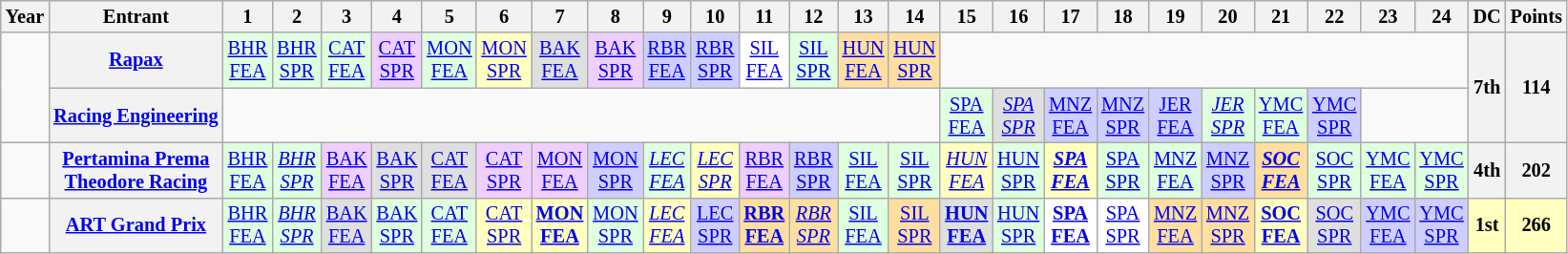<table class="wikitable" style="text-align:center; font-size:85%">
<tr>
<th>Year</th>
<th>Entrant</th>
<th>1</th>
<th>2</th>
<th>3</th>
<th>4</th>
<th>5</th>
<th>6</th>
<th>7</th>
<th>8</th>
<th>9</th>
<th>10</th>
<th>11</th>
<th>12</th>
<th>13</th>
<th>14</th>
<th>15</th>
<th>16</th>
<th>17</th>
<th>18</th>
<th>19</th>
<th>20</th>
<th>21</th>
<th>22</th>
<th>23</th>
<th>24</th>
<th>DC</th>
<th>Points</th>
</tr>
<tr>
<td rowspan="2"></td>
<th nowrap><a href='#'>Rapax</a></th>
<td style="background:#DFFFDF"><a href='#'>BHR<br>FEA</a><br></td>
<td style="background:#DFFFDF"><a href='#'>BHR<br>SPR</a><br></td>
<td style="background:#DFFFDF"><a href='#'>CAT<br>FEA</a><br></td>
<td style="background:#EFCFFF"><a href='#'>CAT<br>SPR</a><br></td>
<td style="background:#DFFFDF"><a href='#'>MON<br>FEA</a><br></td>
<td style="background:#FFFFBF"><a href='#'>MON<br>SPR</a><br></td>
<td style="background:#DFDFDF"><a href='#'>BAK<br>FEA</a><br></td>
<td style="background:#EFCFFF"><a href='#'>BAK<br>SPR</a><br></td>
<td style="background:#CFCFFF"><a href='#'>RBR<br>FEA</a><br></td>
<td style="background:#CFCFFF"><a href='#'>RBR<br>SPR</a><br></td>
<td style="background:#FFFFFF"><a href='#'>SIL<br>FEA</a><br></td>
<td style="background:#DFFFDF"><a href='#'>SIL<br>SPR</a><br></td>
<td style="background:#FFDF9F"><a href='#'>HUN<br>FEA</a><br></td>
<td style="background:#FFDF9F"><a href='#'>HUN<br>SPR</a><br></td>
<td colspan=10></td>
<th rowspan=2>7th</th>
<th rowspan=2>114</th>
</tr>
<tr>
<th nowrap><a href='#'>Racing Engineering</a></th>
<td colspan=14></td>
<td style="background:#DFFFDF"><a href='#'>SPA<br>FEA</a><br></td>
<td style="background:#DFDFDF"><em><a href='#'>SPA<br>SPR</a></em><br></td>
<td style="background:#CFCFFF"><a href='#'>MNZ<br>FEA</a><br></td>
<td style="background:#CFCFFF"><a href='#'>MNZ<br>SPR</a><br></td>
<td style="background:#CFCFFF"><a href='#'>JER<br>FEA</a><br></td>
<td style="background:#DFFFDF"><em><a href='#'>JER<br>SPR</a></em><br></td>
<td style="background:#DFFFDF"><a href='#'>YMC<br>FEA</a><br></td>
<td style="background:#CFCFFF"><a href='#'>YMC<br>SPR</a><br></td>
<td colspan=2></td>
</tr>
<tr>
<td></td>
<th nowrap><a href='#'>Pertamina Prema<br>Theodore Racing</a></th>
<td style="background:#DFFFDF"><a href='#'>BHR<br>FEA</a><br></td>
<td style="background:#DFFFDF"><em><a href='#'>BHR<br>SPR</a></em><br></td>
<td style="background:#EFCFFF"><a href='#'>BAK<br>FEA</a><br></td>
<td style="background:#DFDFDF"><a href='#'>BAK<br>SPR</a><br></td>
<td style="background:#DFDFDF"><a href='#'>CAT<br>FEA</a><br></td>
<td style="background:#EFCFFF"><a href='#'>CAT<br>SPR</a><br></td>
<td style="background:#EFCFFF"><a href='#'>MON<br>FEA</a><br></td>
<td style="background:#CFCFFF"><a href='#'>MON<br>SPR</a><br></td>
<td style="background:#DFFFDF"><em><a href='#'>LEC<br>FEA</a></em><br></td>
<td style="background:#FFFFBF"><em><a href='#'>LEC<br>SPR</a></em><br></td>
<td style="background:#EFCFFF"><a href='#'>RBR<br>FEA</a><br></td>
<td style="background:#CFCFFF"><a href='#'>RBR<br>SPR</a><br></td>
<td style="background:#DFFFDF"><a href='#'>SIL<br>FEA</a><br></td>
<td style="background:#DFFFDF"><a href='#'>SIL<br>SPR</a><br></td>
<td style="background:#FFFFBF"><em><a href='#'>HUN<br>FEA</a></em><br></td>
<td style="background:#DFFFDF"><a href='#'>HUN<br>SPR</a><br></td>
<td style="background:#FFFFBF"><strong><em><a href='#'>SPA<br>FEA</a></em></strong><br></td>
<td style="background:#DFFFDF"><a href='#'>SPA<br>SPR</a><br></td>
<td style="background:#DFFFDF"><a href='#'>MNZ<br>FEA</a><br></td>
<td style="background:#CFCFFF"><a href='#'>MNZ<br>SPR</a><br></td>
<td style="background:#FFDF9F"><strong><em><a href='#'>SOC<br>FEA</a></em></strong><br></td>
<td style="background:#DFFFDF"><a href='#'>SOC<br>SPR</a><br></td>
<td style="background:#DFFFDF"><a href='#'>YMC<br>FEA</a><br></td>
<td style="background:#DFFFDF"><a href='#'>YMC<br>SPR</a><br></td>
<th>4th</th>
<th>202</th>
</tr>
<tr>
<td></td>
<th nowrap><a href='#'>ART Grand Prix</a></th>
<td style="background:#DFFFDF"><a href='#'>BHR<br>FEA</a><br></td>
<td style="background:#DFFFDF"><em><a href='#'>BHR<br>SPR</a></em><br></td>
<td style="background:#DFDFDF"><a href='#'>BAK<br>FEA</a><br></td>
<td style="background:#DFFFDF"><a href='#'>BAK<br>SPR</a><br></td>
<td style="background:#DFFFDF"><a href='#'>CAT<br>FEA</a><br></td>
<td style="background:#FFFFBF"><a href='#'>CAT<br>SPR</a><br></td>
<td style="background:#FFFFBF"><strong><a href='#'>MON<br>FEA</a></strong><br></td>
<td style="background:#DFFFDF"><a href='#'>MON<br>SPR</a><br></td>
<td style="background:#FFFFBF"><em><a href='#'>LEC<br>FEA</a></em><br></td>
<td style="background:#CFCFFF"><a href='#'>LEC<br>SPR</a><br></td>
<td style="background:#FFDF9F"><strong><a href='#'>RBR<br>FEA</a></strong><br></td>
<td style="background:#FFDF9F"><em><a href='#'>RBR<br>SPR</a></em><br></td>
<td style="background:#DFFFDF"><a href='#'>SIL<br>FEA</a><br></td>
<td style="background:#FFDF9F"><a href='#'>SIL<br>SPR</a><br></td>
<td style="background:#DFDFDF"><strong><a href='#'>HUN<br>FEA</a></strong><br></td>
<td style="background:#DFFFDF"><a href='#'>HUN<br>SPR</a><br></td>
<td style="background:#FFFFFF"><strong><a href='#'>SPA<br>FEA</a></strong><br></td>
<td style="background:#FFFFFF"><a href='#'>SPA<br>SPR</a><br></td>
<td style="background:#FFDF9F"><a href='#'>MNZ<br>FEA</a><br></td>
<td style="background:#FFDF9F"><a href='#'>MNZ<br>SPR</a><br></td>
<td style="background:#FFFFBF"><strong><a href='#'>SOC<br>FEA</a></strong><br></td>
<td style="background:#DFDFDF"><a href='#'>SOC<br>SPR</a><br></td>
<td style="background:#CFCFFF"><a href='#'>YMC<br>FEA</a><br></td>
<td style="background:#CFCFFF"><a href='#'>YMC<br>SPR</a><br></td>
<th style="background:#FFFFBF">1st</th>
<th style="background:#FFFFBF">266</th>
</tr>
</table>
